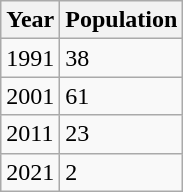<table class="wikitable">
<tr>
<th>Year</th>
<th>Population</th>
</tr>
<tr>
<td>1991</td>
<td>38</td>
</tr>
<tr>
<td>2001</td>
<td>61</td>
</tr>
<tr>
<td>2011</td>
<td>23</td>
</tr>
<tr>
<td>2021</td>
<td>2</td>
</tr>
</table>
